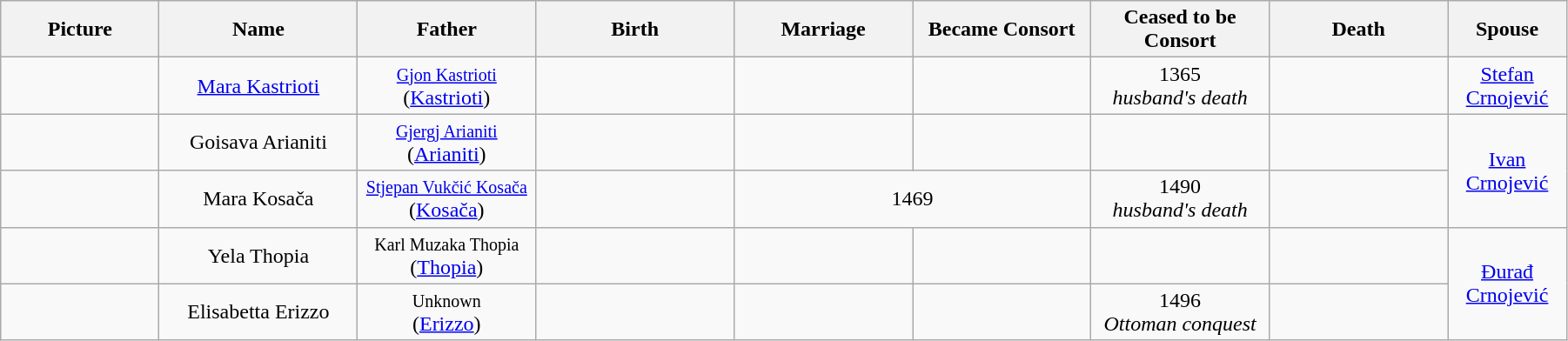<table style="width:95%;" class="wikitable">
<tr>
<th style="width:8%;">Picture</th>
<th style="width:10%;">Name</th>
<th style="width:9%;">Father</th>
<th style="width:10%;">Birth</th>
<th style="width:9%;">Marriage</th>
<th style="width:9%;">Became Consort</th>
<th style="width:9%;">Ceased to be Consort</th>
<th style="width:9%;">Death</th>
<th style="width:6%;">Spouse</th>
</tr>
<tr>
<td style="text-align:center;"></td>
<td style="text-align:center;"><a href='#'>Mara Kastrioti</a></td>
<td style="text-align:center;"><small><a href='#'>Gjon Kastrioti</a></small><br>(<a href='#'>Kastrioti</a>)</td>
<td style="text-align:center;"></td>
<td style="text-align:center;"></td>
<td style="text-align:center;"></td>
<td style="text-align:center;">1365<br><em>husband's death</em></td>
<td style="text-align:center;"></td>
<td style="text-align:center;"><a href='#'>Stefan Crnojević</a></td>
</tr>
<tr>
<td style="text-align:center;"></td>
<td style="text-align:center;">Goisava Arianiti</td>
<td style="text-align:center;"><small><a href='#'>Gjergj Arianiti</a></small><br>(<a href='#'>Arianiti</a>)</td>
<td style="text-align:center;"></td>
<td style="text-align:center;"></td>
<td style="text-align:center;"></td>
<td style="text-align:center;"></td>
<td style="text-align:center;"></td>
<td style="text-align:center;" rowspan="2"><a href='#'>Ivan Crnojević</a></td>
</tr>
<tr>
<td style="text-align:center;"></td>
<td style="text-align:center;">Mara Kosača</td>
<td style="text-align:center;"><small><a href='#'>Stjepan Vukčić Kosača</a></small><br>(<a href='#'>Kosača</a>)</td>
<td style="text-align:center;"></td>
<td style="text-align:center;" colspan="2">1469</td>
<td style="text-align:center;">1490<br><em>husband's death</em></td>
<td style="text-align:center;"></td>
</tr>
<tr>
<td style="text-align:center;"></td>
<td style="text-align:center;">Yela Thopia</td>
<td style="text-align:center;"><small>Karl Muzaka Thopia</small><br>(<a href='#'>Thopia</a>)</td>
<td style="text-align:center;"></td>
<td style="text-align:center;"></td>
<td style="text-align:center;"></td>
<td style="text-align:center;"></td>
<td style="text-align:center;"></td>
<td style="text-align:center;" rowspan="2"><a href='#'>Đurađ Crnojević</a></td>
</tr>
<tr>
<td style="text-align:center;"></td>
<td style="text-align:center;">Elisabetta Erizzo</td>
<td style="text-align:center;"><small>Unknown</small><br>(<a href='#'>Erizzo</a>)</td>
<td style="text-align:center;"></td>
<td style="text-align:center;"></td>
<td style="text-align:center;"></td>
<td style="text-align:center;">1496<br><em>Ottoman conquest</em></td>
<td style="text-align:center;"></td>
</tr>
</table>
